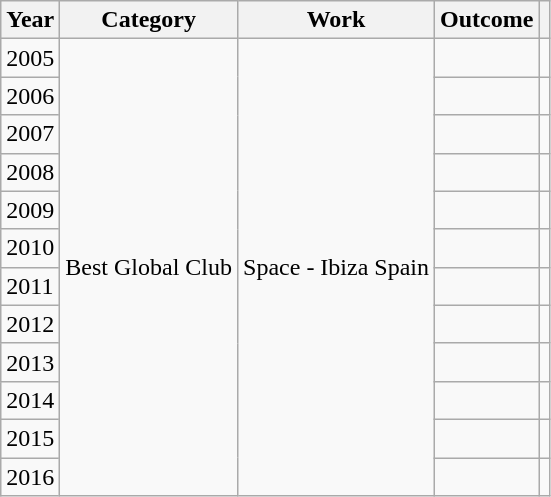<table class="wikitable sortable">
<tr>
<th>Year</th>
<th>Category</th>
<th>Work</th>
<th>Outcome</th>
<th></th>
</tr>
<tr>
<td>2005</td>
<td rowspan="12">Best Global Club</td>
<td rowspan="12">Space - Ibiza Spain</td>
<td></td>
<td></td>
</tr>
<tr>
<td>2006</td>
<td></td>
<td></td>
</tr>
<tr>
<td>2007</td>
<td></td>
<td></td>
</tr>
<tr>
<td>2008</td>
<td></td>
<td></td>
</tr>
<tr>
<td>2009</td>
<td></td>
<td></td>
</tr>
<tr>
<td>2010</td>
<td></td>
<td></td>
</tr>
<tr>
<td>2011</td>
<td></td>
<td></td>
</tr>
<tr>
<td>2012</td>
<td></td>
<td></td>
</tr>
<tr>
<td>2013</td>
<td></td>
<td></td>
</tr>
<tr>
<td>2014</td>
<td></td>
<td></td>
</tr>
<tr>
<td>2015</td>
<td></td>
<td></td>
</tr>
<tr>
<td>2016</td>
<td></td>
<td></td>
</tr>
</table>
